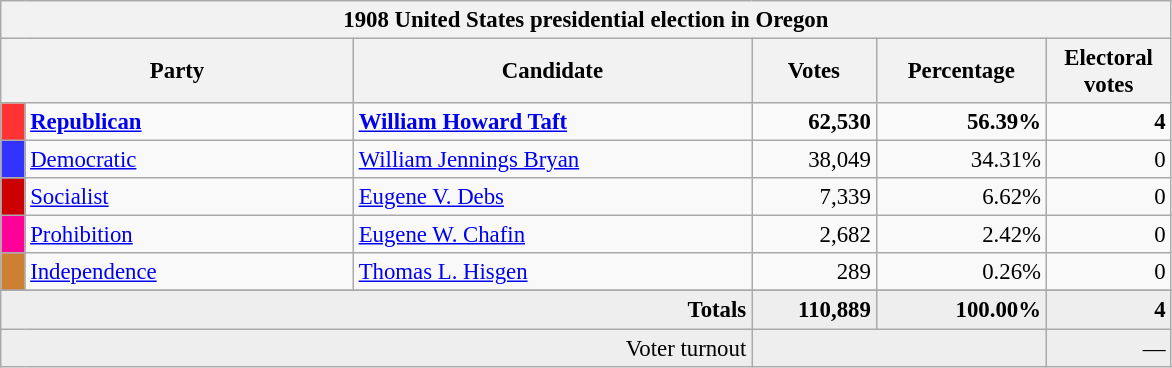<table class="wikitable" style="font-size: 95%;">
<tr>
<th colspan="6">1908 United States presidential election in Oregon</th>
</tr>
<tr>
<th colspan="2" style="width: 15em">Party</th>
<th style="width: 17em">Candidate</th>
<th style="width: 5em">Votes</th>
<th style="width: 7em">Percentage</th>
<th style="width: 5em">Electoral votes</th>
</tr>
<tr>
<th style="background-color:#FF3333; width: 3px"></th>
<td style="width: 130px"><strong><a href='#'>Republican</a></strong></td>
<td><strong><a href='#'>William Howard Taft</a></strong></td>
<td align="right"><strong>62,530</strong></td>
<td align="right"><strong>56.39%</strong></td>
<td align="right"><strong>4</strong></td>
</tr>
<tr>
<th style="background-color:#3333FF; width: 3px"></th>
<td style="width: 130px"><a href='#'>Democratic</a></td>
<td><a href='#'>William Jennings Bryan</a></td>
<td align="right">38,049</td>
<td align="right">34.31%</td>
<td align="right">0</td>
</tr>
<tr>
<th style="background-color:#c00; width: 3px"></th>
<td style="width: 130px"><a href='#'>Socialist</a></td>
<td><a href='#'>Eugene V. Debs</a></td>
<td align="right">7,339</td>
<td align="right">6.62%</td>
<td align="right">0</td>
</tr>
<tr>
<th style="background-color:#f09; width: 3px"></th>
<td style="width: 130px"><a href='#'>Prohibition</a></td>
<td><a href='#'>Eugene W. Chafin</a></td>
<td align="right">2,682</td>
<td align="right">2.42%</td>
<td align="right">0</td>
</tr>
<tr>
<th style="background-color:#CD7F32; width: 3px"></th>
<td style="width: 130px"><a href='#'>Independence</a></td>
<td><a href='#'>Thomas L. Hisgen</a></td>
<td align="right">289</td>
<td align="right">0.26%</td>
<td align="right">0</td>
</tr>
<tr>
</tr>
<tr bgcolor="#EEEEEE">
<td colspan="3" align="right"><strong>Totals</strong></td>
<td align="right"><strong>110,889</strong></td>
<td align="right"><strong>100.00%</strong></td>
<td align="right"><strong>4</strong></td>
</tr>
<tr bgcolor="#EEEEEE">
<td colspan="3" align="right">Voter turnout</td>
<td colspan="2" align="right"></td>
<td align="right">—</td>
</tr>
</table>
